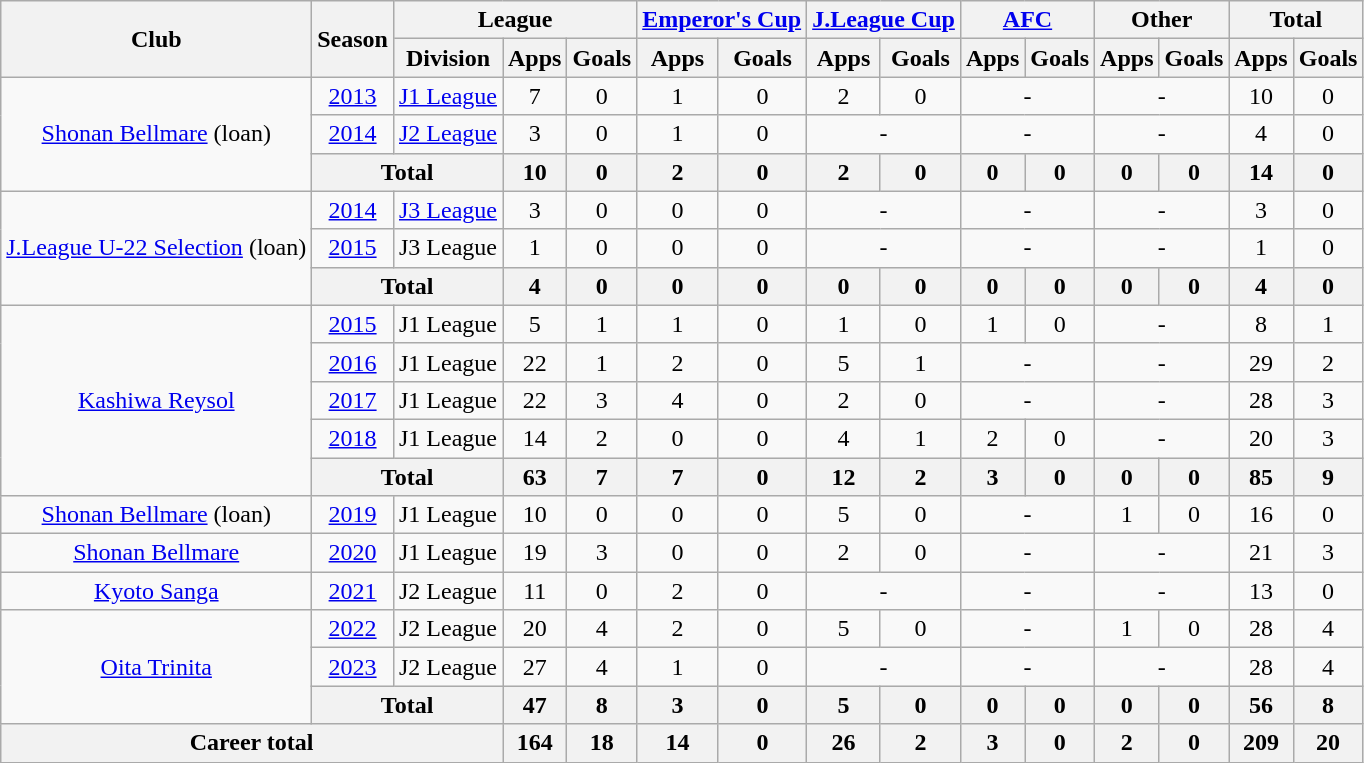<table class="wikitable" style="text-align:center;">
<tr>
<th rowspan="2">Club</th>
<th rowspan="2">Season</th>
<th colspan="3">League</th>
<th colspan="2"><a href='#'>Emperor's Cup</a></th>
<th colspan="2"><a href='#'>J.League Cup</a></th>
<th colspan="2"><a href='#'>AFC</a></th>
<th colspan="2">Other</th>
<th colspan="2">Total</th>
</tr>
<tr>
<th>Division</th>
<th>Apps</th>
<th>Goals</th>
<th>Apps</th>
<th>Goals</th>
<th>Apps</th>
<th>Goals</th>
<th>Apps</th>
<th>Goals</th>
<th>Apps</th>
<th>Goals</th>
<th>Apps</th>
<th>Goals</th>
</tr>
<tr>
<td rowspan="3"><a href='#'>Shonan Bellmare</a> (loan)</td>
<td><a href='#'>2013</a></td>
<td><a href='#'>J1 League</a></td>
<td>7</td>
<td>0</td>
<td>1</td>
<td>0</td>
<td>2</td>
<td>0</td>
<td colspan="2">-</td>
<td colspan="2">-</td>
<td>10</td>
<td>0</td>
</tr>
<tr>
<td><a href='#'>2014</a></td>
<td><a href='#'>J2 League</a></td>
<td>3</td>
<td>0</td>
<td>1</td>
<td>0</td>
<td colspan="2">-</td>
<td colspan="2">-</td>
<td colspan="2">-</td>
<td>4</td>
<td>0</td>
</tr>
<tr>
<th colspan="2">Total</th>
<th>10</th>
<th>0</th>
<th>2</th>
<th>0</th>
<th>2</th>
<th>0</th>
<th>0</th>
<th>0</th>
<th>0</th>
<th>0</th>
<th>14</th>
<th>0</th>
</tr>
<tr>
<td rowspan="3"><a href='#'>J.League U-22 Selection</a> (loan)</td>
<td><a href='#'>2014</a></td>
<td><a href='#'>J3 League</a></td>
<td>3</td>
<td>0</td>
<td>0</td>
<td>0</td>
<td colspan="2">-</td>
<td colspan="2">-</td>
<td colspan="2">-</td>
<td>3</td>
<td>0</td>
</tr>
<tr>
<td><a href='#'>2015</a></td>
<td>J3 League</td>
<td>1</td>
<td>0</td>
<td>0</td>
<td>0</td>
<td colspan="2">-</td>
<td colspan="2">-</td>
<td colspan="2">-</td>
<td>1</td>
<td>0</td>
</tr>
<tr>
<th colspan="2">Total</th>
<th>4</th>
<th>0</th>
<th>0</th>
<th>0</th>
<th>0</th>
<th>0</th>
<th>0</th>
<th>0</th>
<th>0</th>
<th>0</th>
<th>4</th>
<th>0</th>
</tr>
<tr>
<td rowspan="5"><a href='#'>Kashiwa Reysol</a></td>
<td><a href='#'>2015</a></td>
<td>J1 League</td>
<td>5</td>
<td>1</td>
<td>1</td>
<td>0</td>
<td>1</td>
<td>0</td>
<td>1</td>
<td>0</td>
<td colspan="2">-</td>
<td>8</td>
<td>1</td>
</tr>
<tr>
<td><a href='#'>2016</a></td>
<td>J1 League</td>
<td>22</td>
<td>1</td>
<td>2</td>
<td>0</td>
<td>5</td>
<td>1</td>
<td colspan="2">-</td>
<td colspan="2">-</td>
<td>29</td>
<td>2</td>
</tr>
<tr>
<td><a href='#'>2017</a></td>
<td>J1 League</td>
<td>22</td>
<td>3</td>
<td>4</td>
<td>0</td>
<td>2</td>
<td>0</td>
<td colspan="2">-</td>
<td colspan="2">-</td>
<td>28</td>
<td>3</td>
</tr>
<tr>
<td><a href='#'>2018</a></td>
<td>J1 League</td>
<td>14</td>
<td>2</td>
<td>0</td>
<td>0</td>
<td>4</td>
<td>1</td>
<td>2</td>
<td>0</td>
<td colspan="2">-</td>
<td>20</td>
<td>3</td>
</tr>
<tr>
<th colspan="2">Total</th>
<th>63</th>
<th>7</th>
<th>7</th>
<th>0</th>
<th>12</th>
<th>2</th>
<th>3</th>
<th>0</th>
<th>0</th>
<th>0</th>
<th>85</th>
<th>9</th>
</tr>
<tr>
<td><a href='#'>Shonan Bellmare</a> (loan)</td>
<td><a href='#'>2019</a></td>
<td>J1 League</td>
<td>10</td>
<td>0</td>
<td>0</td>
<td>0</td>
<td>5</td>
<td>0</td>
<td colspan="2">-</td>
<td>1</td>
<td>0</td>
<td>16</td>
<td>0</td>
</tr>
<tr>
<td><a href='#'>Shonan Bellmare</a></td>
<td><a href='#'>2020</a></td>
<td>J1 League</td>
<td>19</td>
<td>3</td>
<td>0</td>
<td>0</td>
<td>2</td>
<td>0</td>
<td colspan="2">-</td>
<td colspan="2">-</td>
<td>21</td>
<td>3</td>
</tr>
<tr>
<td><a href='#'>Kyoto Sanga</a></td>
<td><a href='#'>2021</a></td>
<td>J2 League</td>
<td>11</td>
<td>0</td>
<td>2</td>
<td>0</td>
<td colspan="2">-</td>
<td colspan="2">-</td>
<td colspan="2">-</td>
<td>13</td>
<td>0</td>
</tr>
<tr>
<td rowspan="3"><a href='#'>Oita Trinita</a></td>
<td><a href='#'>2022</a></td>
<td>J2 League</td>
<td>20</td>
<td>4</td>
<td>2</td>
<td>0</td>
<td>5</td>
<td>0</td>
<td colspan="2">-</td>
<td>1</td>
<td>0</td>
<td>28</td>
<td>4</td>
</tr>
<tr>
<td><a href='#'>2023</a></td>
<td>J2 League</td>
<td>27</td>
<td>4</td>
<td>1</td>
<td>0</td>
<td colspan="2">-</td>
<td colspan="2">-</td>
<td colspan="2">-</td>
<td>28</td>
<td>4</td>
</tr>
<tr>
<th colspan="2">Total</th>
<th>47</th>
<th>8</th>
<th>3</th>
<th>0</th>
<th>5</th>
<th>0</th>
<th>0</th>
<th>0</th>
<th>0</th>
<th>0</th>
<th>56</th>
<th>8</th>
</tr>
<tr>
<th colspan="3">Career total</th>
<th>164</th>
<th>18</th>
<th>14</th>
<th>0</th>
<th>26</th>
<th>2</th>
<th>3</th>
<th>0</th>
<th>2</th>
<th>0</th>
<th>209</th>
<th>20</th>
</tr>
</table>
